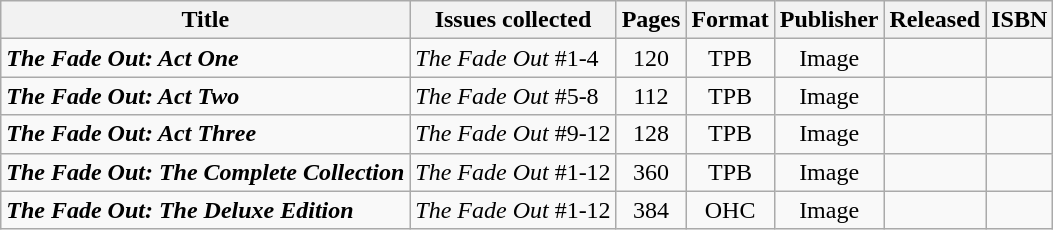<table class="wikitable sortable">
<tr>
<th class="unsortable">Title</th>
<th class="unsortable">Issues collected</th>
<th class="unsortable">Pages</th>
<th>Format</th>
<th>Publisher</th>
<th>Released</th>
<th class="unsortable">ISBN</th>
</tr>
<tr>
<td><strong><em>The Fade Out: Act One</em></strong></td>
<td><em>The Fade Out</em> #1-4</td>
<td style="text-align: center;">120</td>
<td style="text-align: center;">TPB</td>
<td style="text-align: center;">Image</td>
<td></td>
<td></td>
</tr>
<tr>
<td><strong><em>The Fade Out: Act Two</em></strong></td>
<td><em>The Fade Out</em> #5-8</td>
<td style="text-align: center;">112</td>
<td style="text-align: center;">TPB</td>
<td style="text-align: center;">Image</td>
<td></td>
<td></td>
</tr>
<tr>
<td><strong><em>The Fade Out: Act Three</em></strong></td>
<td><em>The Fade Out</em> #9-12</td>
<td style="text-align: center;">128</td>
<td style="text-align: center;">TPB</td>
<td style="text-align: center;">Image</td>
<td></td>
<td></td>
</tr>
<tr>
<td><strong><em>The Fade Out: The Complete Collection</em></strong></td>
<td><em>The Fade Out</em> #1-12</td>
<td style="text-align: center;">360</td>
<td style="text-align: center;">TPB</td>
<td style="text-align: center;">Image</td>
<td></td>
<td></td>
</tr>
<tr>
<td><strong><em>The Fade Out: The Deluxe Edition</em></strong></td>
<td><em>The Fade Out</em> #1-12</td>
<td style="text-align: center;">384</td>
<td style="text-align: center;">OHC</td>
<td style="text-align: center;">Image</td>
<td></td>
<td></td>
</tr>
</table>
